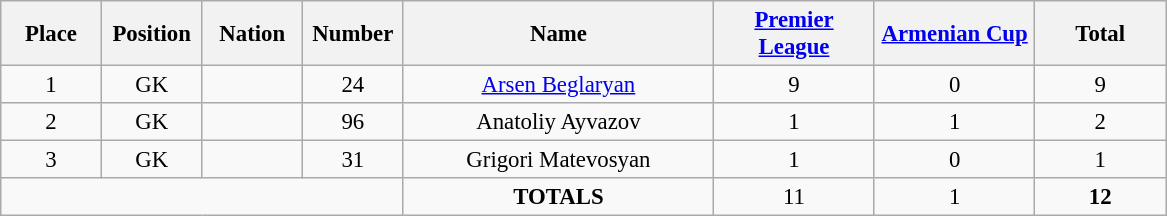<table class="wikitable" style="font-size: 95%; text-align: center;">
<tr>
<th width=60>Place</th>
<th width=60>Position</th>
<th width=60>Nation</th>
<th width=60>Number</th>
<th width=200>Name</th>
<th width=100><a href='#'>Premier League</a></th>
<th width=100><a href='#'>Armenian Cup</a></th>
<th width=80><strong>Total</strong></th>
</tr>
<tr>
<td>1</td>
<td>GK</td>
<td></td>
<td>24</td>
<td><a href='#'>Arsen Beglaryan</a></td>
<td>9</td>
<td>0</td>
<td>9</td>
</tr>
<tr>
<td>2</td>
<td>GK</td>
<td></td>
<td>96</td>
<td>Anatoliy Ayvazov</td>
<td>1</td>
<td>1</td>
<td>2</td>
</tr>
<tr>
<td>3</td>
<td>GK</td>
<td></td>
<td>31</td>
<td>Grigori Matevosyan</td>
<td>1</td>
<td>0</td>
<td>1</td>
</tr>
<tr>
<td colspan="4"></td>
<td><strong>TOTALS</strong></td>
<td>11</td>
<td>1</td>
<td><strong>12</strong></td>
</tr>
</table>
